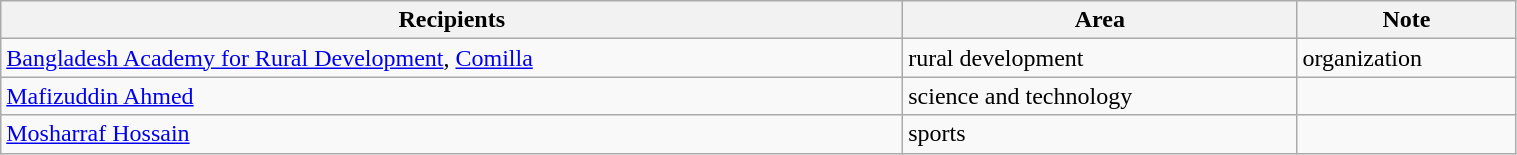<table class="wikitable" style="width:80%;">
<tr>
<th>Recipients</th>
<th>Area</th>
<th>Note</th>
</tr>
<tr>
<td><a href='#'>Bangladesh Academy for Rural Development</a>, <a href='#'>Comilla</a></td>
<td>rural development</td>
<td>organization</td>
</tr>
<tr>
<td><a href='#'>Mafizuddin Ahmed</a></td>
<td>science and technology</td>
<td></td>
</tr>
<tr>
<td><a href='#'>Mosharraf Hossain</a></td>
<td>sports</td>
<td></td>
</tr>
</table>
